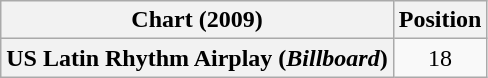<table class="wikitable plainrowheaders" style="text-align:center">
<tr>
<th scope="col">Chart (2009)</th>
<th scope="col">Position</th>
</tr>
<tr>
<th scope="row">US Latin Rhythm Airplay (<em>Billboard</em>)</th>
<td>18</td>
</tr>
</table>
